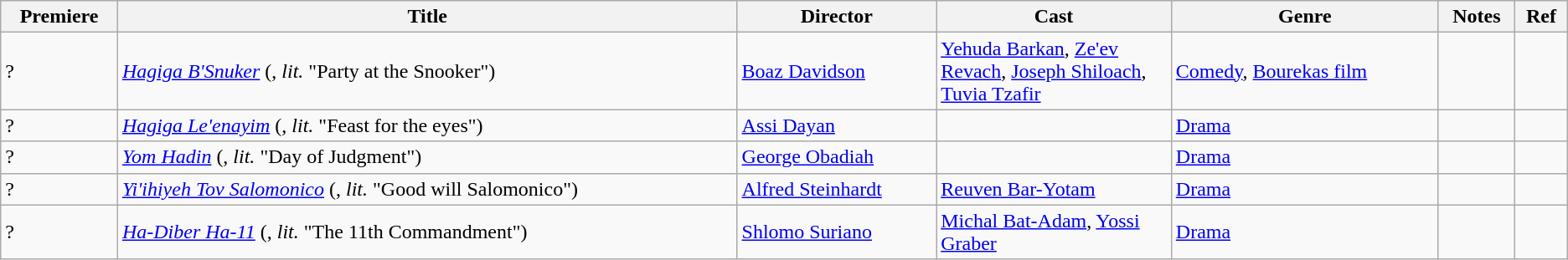<table class="wikitable">
<tr>
<th>Premiere</th>
<th>Title</th>
<th>Director</th>
<th width=15%>Cast</th>
<th>Genre</th>
<th>Notes</th>
<th>Ref</th>
</tr>
<tr>
<td>?</td>
<td><em><a href='#'>Hagiga B'Snuker</a></em> (, <em>lit.</em> "Party at the Snooker")</td>
<td><a href='#'>Boaz Davidson</a></td>
<td><a href='#'>Yehuda Barkan</a>, <a href='#'>Ze'ev Revach</a>, <a href='#'>Joseph Shiloach</a>, <a href='#'>Tuvia Tzafir</a></td>
<td><a href='#'>Comedy</a>, <a href='#'>Bourekas film</a></td>
<td></td>
<td></td>
</tr>
<tr>
<td>?</td>
<td><em><a href='#'>Hagiga Le'enayim</a></em> (, <em>lit.</em> "Feast for the eyes")</td>
<td><a href='#'>Assi Dayan</a></td>
<td></td>
<td><a href='#'>Drama</a></td>
<td></td>
<td></td>
</tr>
<tr>
<td>?</td>
<td><em><a href='#'>Yom Hadin</a></em> (, <em>lit.</em> "Day of Judgment")</td>
<td><a href='#'>George Obadiah</a></td>
<td></td>
<td><a href='#'>Drama</a></td>
<td></td>
<td></td>
</tr>
<tr>
<td>?</td>
<td><em><a href='#'>Yi'ihiyeh Tov Salomonico</a></em> (, <em>lit.</em> "Good will Salomonico")</td>
<td><a href='#'>Alfred Steinhardt</a></td>
<td><a href='#'>Reuven Bar-Yotam</a></td>
<td><a href='#'>Drama</a></td>
<td></td>
<td></td>
</tr>
<tr>
<td>?</td>
<td><em><a href='#'>Ha-Diber Ha-11</a></em> (, <em>lit.</em> "The 11th Commandment")</td>
<td><a href='#'>Shlomo Suriano</a></td>
<td><a href='#'>Michal Bat-Adam</a>, <a href='#'>Yossi Graber</a></td>
<td><a href='#'>Drama</a></td>
<td></td>
<td></td>
</tr>
</table>
